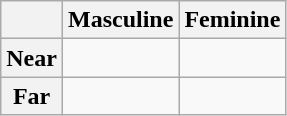<table class="wikitable">
<tr>
<th></th>
<th>Masculine</th>
<th>Feminine</th>
</tr>
<tr>
<th>Near</th>
<td></td>
<td></td>
</tr>
<tr>
<th>Far</th>
<td></td>
<td></td>
</tr>
</table>
